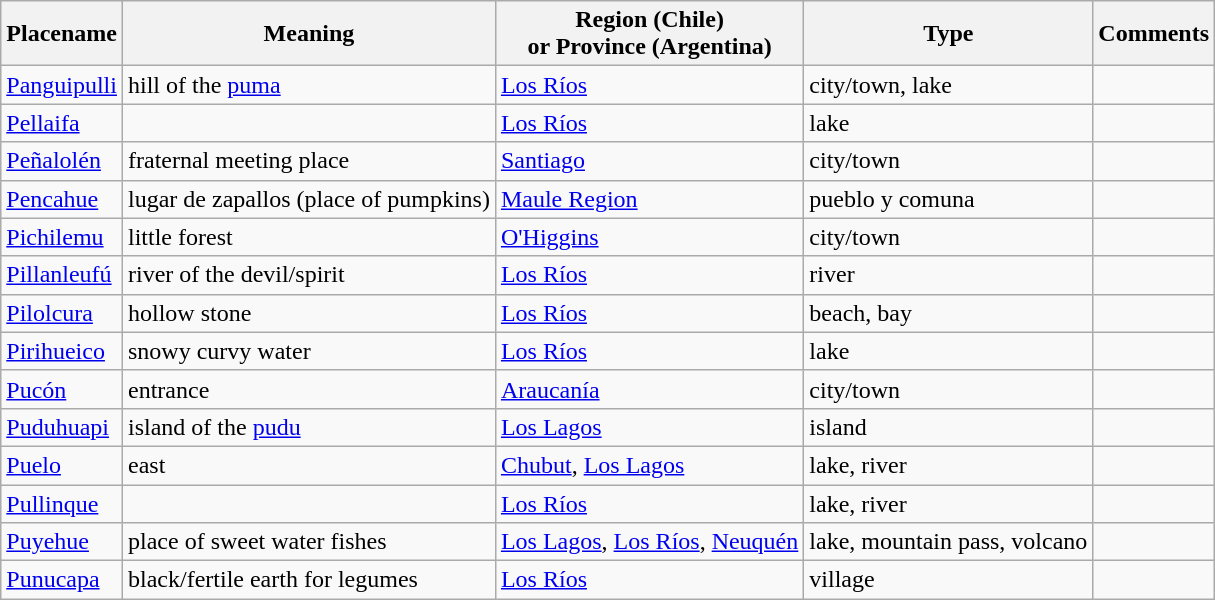<table align=center class="wikitable">
<tr>
<th>Placename</th>
<th>Meaning</th>
<th>Region (Chile)<br>or Province (Argentina)</th>
<th>Type</th>
<th>Comments</th>
</tr>
<tr>
<td><a href='#'>Panguipulli</a></td>
<td>hill of the <a href='#'>puma</a></td>
<td><a href='#'>Los Ríos</a></td>
<td>city/town, lake</td>
<td></td>
</tr>
<tr>
<td><a href='#'>Pellaifa</a></td>
<td></td>
<td><a href='#'>Los Ríos</a></td>
<td>lake</td>
<td></td>
</tr>
<tr>
<td><a href='#'>Peñalolén</a></td>
<td>fraternal meeting place</td>
<td><a href='#'>Santiago</a></td>
<td>city/town</td>
<td></td>
</tr>
<tr>
<td><a href='#'>Pencahue</a></td>
<td>lugar de zapallos (place of pumpkins)</td>
<td><a href='#'>Maule Region</a></td>
<td>pueblo y comuna</td>
<td></td>
</tr>
<tr>
<td><a href='#'>Pichilemu</a></td>
<td>little forest</td>
<td><a href='#'>O'Higgins</a></td>
<td>city/town</td>
<td></td>
</tr>
<tr>
<td><a href='#'>Pillanleufú</a></td>
<td>river of the devil/spirit</td>
<td><a href='#'>Los Ríos</a></td>
<td>river</td>
<td></td>
</tr>
<tr>
<td><a href='#'>Pilolcura</a></td>
<td>hollow stone</td>
<td><a href='#'>Los Ríos</a></td>
<td>beach, bay</td>
<td></td>
</tr>
<tr>
<td><a href='#'>Pirihueico</a></td>
<td>snowy curvy water</td>
<td><a href='#'>Los Ríos</a></td>
<td>lake</td>
<td></td>
</tr>
<tr>
<td><a href='#'>Pucón</a></td>
<td>entrance</td>
<td><a href='#'>Araucanía</a></td>
<td>city/town</td>
<td></td>
</tr>
<tr>
<td><a href='#'>Puduhuapi</a></td>
<td>island of the <a href='#'>pudu</a></td>
<td><a href='#'>Los Lagos</a></td>
<td>island</td>
<td></td>
</tr>
<tr>
<td><a href='#'>Puelo</a></td>
<td>east</td>
<td><a href='#'>Chubut</a>, <a href='#'>Los Lagos</a></td>
<td>lake, river</td>
<td></td>
</tr>
<tr>
<td><a href='#'>Pullinque</a></td>
<td></td>
<td><a href='#'>Los Ríos</a></td>
<td>lake, river</td>
<td></td>
</tr>
<tr>
<td><a href='#'>Puyehue</a></td>
<td>place of sweet water fishes</td>
<td><a href='#'>Los Lagos</a>, <a href='#'>Los Ríos</a>, <a href='#'>Neuquén</a></td>
<td>lake, mountain pass, volcano</td>
<td></td>
</tr>
<tr>
<td><a href='#'>Punucapa</a></td>
<td>black/fertile earth for legumes</td>
<td><a href='#'>Los Ríos</a></td>
<td>village</td>
<td></td>
</tr>
</table>
